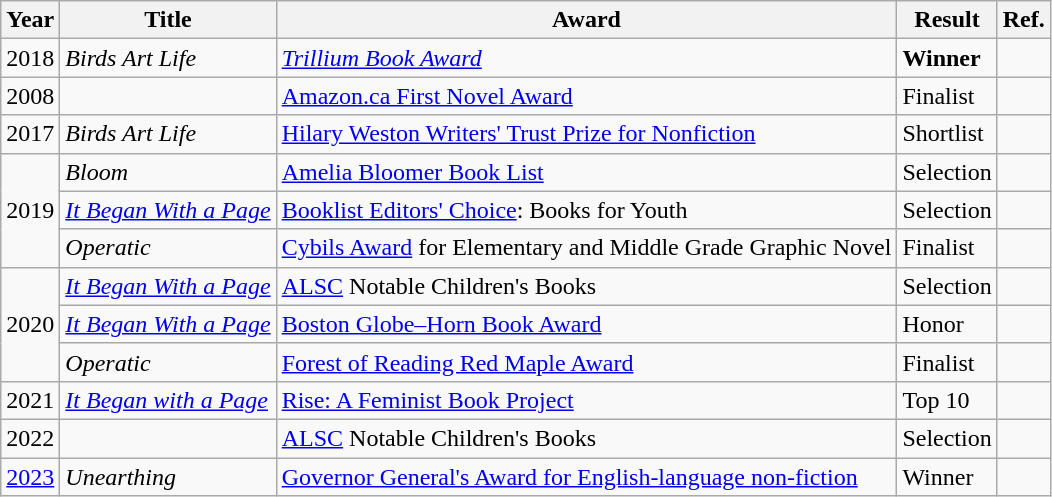<table class="wikitable sortable mw-collapsible">
<tr>
<th>Year</th>
<th>Title</th>
<th>Award</th>
<th>Result</th>
<th>Ref.</th>
</tr>
<tr>
<td>2018</td>
<td><em>Birds Art Life</em></td>
<td><em><a href='#'>Trillium Book Award</a></em></td>
<td><strong>Winner</strong></td>
<td><em></em></td>
</tr>
<tr>
<td>2008</td>
<td><em></em></td>
<td><a href='#'>Amazon.ca First Novel Award</a></td>
<td>Finalist</td>
<td></td>
</tr>
<tr>
<td>2017</td>
<td><em>Birds Art Life</em></td>
<td><a href='#'>Hilary Weston Writers' Trust Prize for Nonfiction</a></td>
<td>Shortlist</td>
<td></td>
</tr>
<tr>
<td rowspan="3">2019</td>
<td><em>Bloom</em></td>
<td><a href='#'>Amelia Bloomer Book List</a></td>
<td>Selection</td>
<td></td>
</tr>
<tr>
<td><em><a href='#'>It Began With a Page</a></em></td>
<td><a href='#'>Booklist Editors' Choice</a>: Books for Youth</td>
<td>Selection</td>
<td></td>
</tr>
<tr>
<td><em>Operatic</em></td>
<td><a href='#'>Cybils Award</a> for Elementary and Middle Grade Graphic Novel</td>
<td>Finalist</td>
<td></td>
</tr>
<tr>
<td rowspan="3">2020</td>
<td><em><a href='#'>It Began With a Page</a></em></td>
<td><a href='#'>ALSC</a> Notable Children's Books</td>
<td>Selection</td>
<td></td>
</tr>
<tr>
<td><em><a href='#'>It Began With a Page</a></em></td>
<td><a href='#'>Boston Globe–Horn Book Award</a></td>
<td>Honor</td>
<td></td>
</tr>
<tr>
<td><em>Operatic</em></td>
<td><a href='#'>Forest of Reading Red Maple Award</a></td>
<td>Finalist</td>
<td></td>
</tr>
<tr>
<td>2021</td>
<td><em><a href='#'>It Began with a Page</a></em></td>
<td><a href='#'>Rise: A Feminist Book Project</a></td>
<td>Top 10</td>
<td></td>
</tr>
<tr>
<td>2022</td>
<td></td>
<td><a href='#'>ALSC</a> Notable Children's Books</td>
<td>Selection</td>
<td></td>
</tr>
<tr>
<td><a href='#'>2023</a></td>
<td><em>Unearthing</em></td>
<td><a href='#'>Governor General's Award for English-language non-fiction</a></td>
<td>Winner</td>
<td></td>
</tr>
</table>
